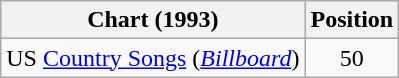<table class="wikitable sortable">
<tr>
<th scope="col">Chart (1993)</th>
<th scope="col">Position</th>
</tr>
<tr>
<td>US <a href='#'>Country Songs</a> (<em><a href='#'>Billboard</a></em>)</td>
<td align="center">50</td>
</tr>
</table>
